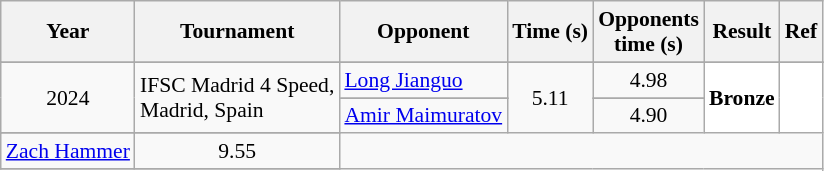<table class="sortable wikitable" style="font-size: 90%;">
<tr>
<th>Year</th>
<th>Tournament</th>
<th>Opponent</th>
<th>Time (s)</th>
<th>Opponents <br> time (s)</th>
<th>Result</th>
<th>Ref</th>
</tr>
<tr>
</tr>
<tr>
<td align="center" rowspan="3">2024</td>
<td align="left" rowspan="3">IFSC Madrid 4 Speed,<br> Madrid, Spain</td>
<td align="left"> <a href='#'>Long Jianguo</a></td>
<td align="center" rowspan="3">5.11</td>
<td align="center">4.98</td>
<td style="text-align:left; background:white" rowspan="3"> <strong>Bronze</strong></td>
<td style="text-align:center; background:white" rowspan="3"></td>
</tr>
<tr>
</tr>
<tr>
<td align="left"> <a href='#'>Amir Maimuratov</a></td>
<td align="center">4.90</td>
</tr>
<tr>
</tr>
<tr>
<td align="left"> <a href='#'>Zach Hammer</a></td>
<td align="center">9.55</td>
</tr>
<tr>
</tr>
</table>
